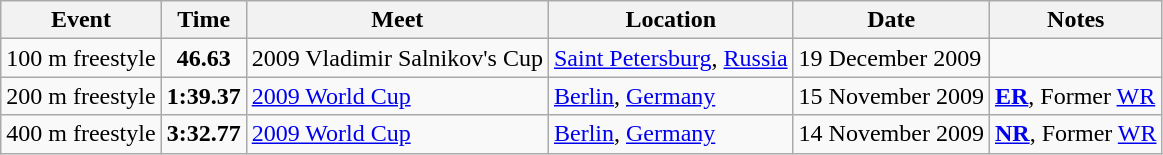<table class="wikitable">
<tr>
<th>Event</th>
<th>Time</th>
<th>Meet</th>
<th>Location</th>
<th>Date</th>
<th>Notes</th>
</tr>
<tr>
<td>100 m freestyle</td>
<td align="center"><strong>46.63</strong></td>
<td>2009 Vladimir Salnikov's Cup</td>
<td><a href='#'>Saint Petersburg</a>, <a href='#'>Russia</a></td>
<td>19 December 2009</td>
<td></td>
</tr>
<tr>
<td>200 m freestyle</td>
<td align="center"><strong>1:39.37</strong></td>
<td><a href='#'>2009 World Cup</a></td>
<td><a href='#'>Berlin</a>, <a href='#'>Germany</a></td>
<td>15 November 2009</td>
<td><strong><a href='#'>ER</a></strong>, Former <a href='#'>WR</a></td>
</tr>
<tr>
<td>400 m freestyle</td>
<td align="center"><strong>3:32.77</strong></td>
<td><a href='#'>2009 World Cup</a></td>
<td><a href='#'>Berlin</a>, <a href='#'>Germany</a></td>
<td>14 November 2009</td>
<td><strong><a href='#'>NR</a></strong>, Former <a href='#'>WR</a></td>
</tr>
</table>
